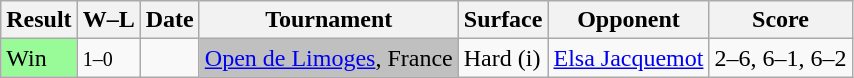<table class="sortable wikitable">
<tr>
<th>Result</th>
<th class="unsortable">W–L</th>
<th>Date</th>
<th>Tournament</th>
<th>Surface</th>
<th>Opponent</th>
<th class="unsortable">Score</th>
</tr>
<tr>
<td style="background:#98fb98;">Win</td>
<td><small>1–0</small></td>
<td><a href='#'></a></td>
<td style=background:silver><a href='#'>Open de Limoges</a>, France</td>
<td>Hard (i)</td>
<td> <a href='#'>Elsa Jacquemot</a></td>
<td>2–6, 6–1, 6–2</td>
</tr>
</table>
